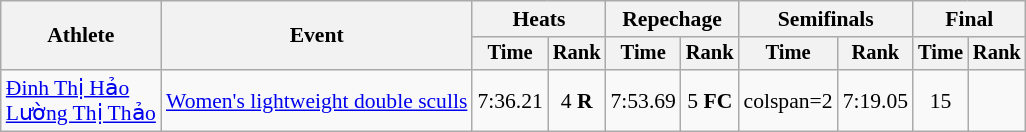<table class="wikitable" style="font-size:90%">
<tr>
<th rowspan="2">Athlete</th>
<th rowspan="2">Event</th>
<th colspan="2">Heats</th>
<th colspan="2">Repechage</th>
<th colspan="2">Semifinals</th>
<th colspan="2">Final</th>
</tr>
<tr style="font-size:95%">
<th>Time</th>
<th>Rank</th>
<th>Time</th>
<th>Rank</th>
<th>Time</th>
<th>Rank</th>
<th>Time</th>
<th>Rank</th>
</tr>
<tr align=center>
<td align=left><a href='#'>Đinh Thị Hảo</a><br><a href='#'>Lường Thị Thảo</a></td>
<td align=left><a href='#'>Women's lightweight double sculls</a></td>
<td>7:36.21</td>
<td>4 <strong>R</strong></td>
<td>7:53.69</td>
<td>5 <strong>FC</strong></td>
<td>colspan=2 </td>
<td>7:19.05</td>
<td>15</td>
</tr>
</table>
